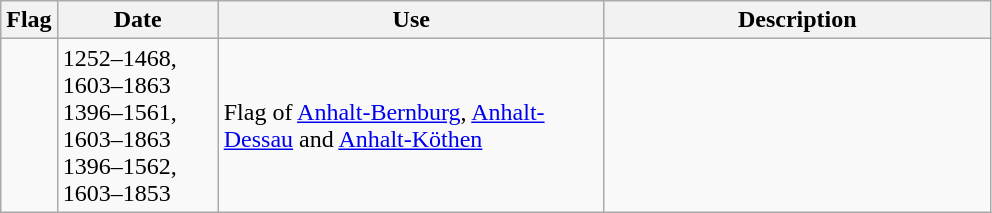<table class="wikitable">
<tr>
<th>Flag</th>
<th style="width:100px">Date</th>
<th style="width:250px">Use</th>
<th style="width:250px">Description</th>
</tr>
<tr>
<td></td>
<td>1252–1468, 1603–1863<br>1396–1561, 1603–1863<br>1396–1562, 1603–1853</td>
<td>Flag of <a href='#'>Anhalt-Bernburg</a>, <a href='#'>Anhalt-Dessau</a> and <a href='#'>Anhalt-Köthen</a></td>
<td></td>
</tr>
</table>
